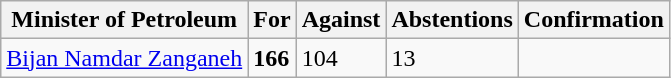<table class="wikitable">
<tr>
<th>Minister of Petroleum</th>
<th>For</th>
<th>Against</th>
<th>Abstentions</th>
<th>Confirmation</th>
</tr>
<tr>
<td><a href='#'>Bijan Namdar Zanganeh</a></td>
<td><strong>166</strong></td>
<td>104</td>
<td>13</td>
<td></td>
</tr>
</table>
